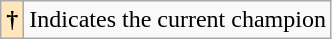<table class="wikitable">
<tr>
<th style="background:#ffe6bd;">†</th>
<td>Indicates the current champion</td>
</tr>
</table>
